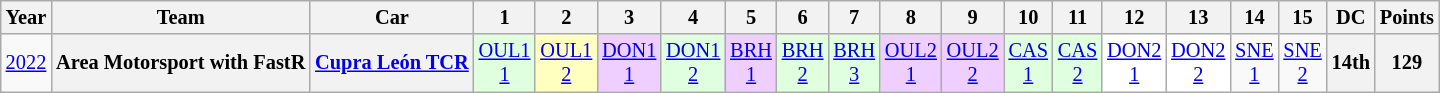<table class="wikitable" style="text-align:center; font-size:85%">
<tr>
<th>Year</th>
<th>Team</th>
<th>Car</th>
<th>1</th>
<th>2</th>
<th>3</th>
<th>4</th>
<th>5</th>
<th>6</th>
<th>7</th>
<th>8</th>
<th>9</th>
<th>10</th>
<th>11</th>
<th>12</th>
<th>13</th>
<th>14</th>
<th>15</th>
<th>DC</th>
<th>Points</th>
</tr>
<tr>
<td><a href='#'>2022</a></td>
<th nowrap>Area Motorsport with FastR</th>
<th nowrap><a href='#'>Cupra León TCR</a></th>
<td style="background:#dfffdf;"><a href='#'>OUL1<br>1</a><br></td>
<td style="background:#ffffbf;"><a href='#'>OUL1<br>2</a><br></td>
<td style="background:#efcfff;"><a href='#'>DON1<br>1</a><br></td>
<td style="background:#dfffdf;"><a href='#'>DON1<br>2</a><br></td>
<td style="background:#efcfff;"><a href='#'>BRH<br>1</a><br></td>
<td style="background:#dfffdf;"><a href='#'>BRH<br>2</a><br></td>
<td style="background:#dfffdf;"><a href='#'>BRH<br>3</a><br></td>
<td style="background:#efcfff;"><a href='#'>OUL2<br>1</a><br></td>
<td style="background:#efcfff;"><a href='#'>OUL2<br>2</a><br></td>
<td style="background:#dfffdf;"><a href='#'>CAS<br>1</a><br></td>
<td style="background:#dfffdf;"><a href='#'>CAS<br>2</a><br></td>
<td style="background:#ffffff;"><a href='#'>DON2<br>1</a><br></td>
<td style="background:#ffffff;"><a href='#'>DON2<br>2</a><br></td>
<td><a href='#'>SNE<br>1</a></td>
<td><a href='#'>SNE<br>2</a></td>
<th>14th</th>
<th>129</th>
</tr>
</table>
